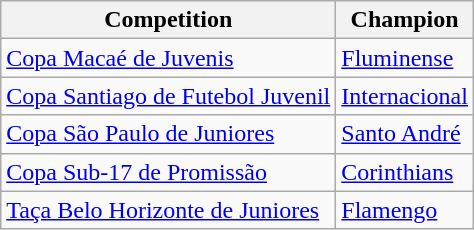<table class="wikitable">
<tr>
<th>Competition</th>
<th>Champion</th>
</tr>
<tr>
<td><a href='#'>Copa Macaé de Juvenis</a></td>
<td><a href='#'>Fluminense</a></td>
</tr>
<tr>
<td><a href='#'>Copa Santiago de Futebol Juvenil</a></td>
<td><a href='#'>Internacional</a></td>
</tr>
<tr>
<td><a href='#'>Copa São Paulo de Juniores</a></td>
<td><a href='#'>Santo André</a></td>
</tr>
<tr>
<td><a href='#'>Copa Sub-17 de Promissão</a></td>
<td><a href='#'>Corinthians</a></td>
</tr>
<tr>
<td><a href='#'>Taça Belo Horizonte de Juniores</a></td>
<td><a href='#'>Flamengo</a></td>
</tr>
</table>
